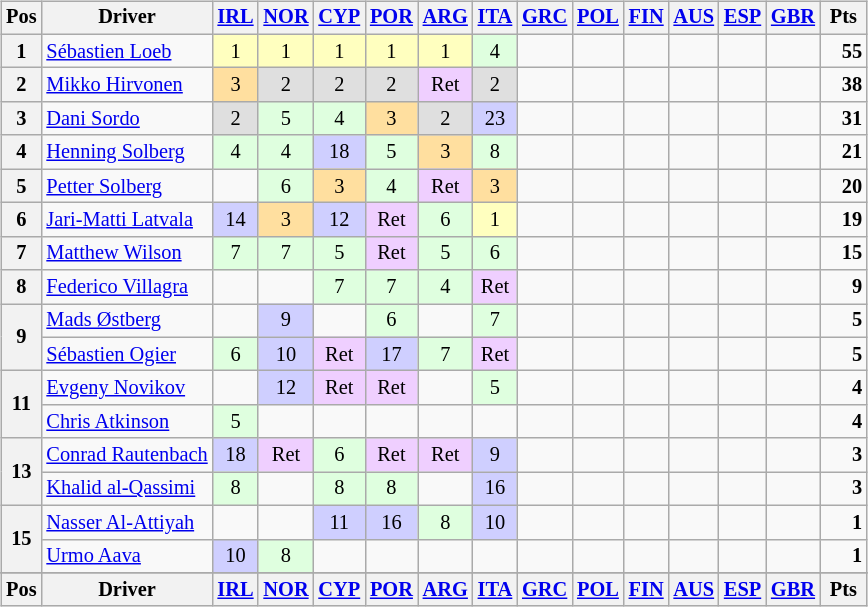<table>
<tr>
<td><br><table class="wikitable" style="font-size: 85%; text-align: center;">
<tr valign="top">
<th valign="middle">Pos</th>
<th valign="middle">Driver</th>
<th><a href='#'>IRL</a><br></th>
<th><a href='#'>NOR</a><br></th>
<th><a href='#'>CYP</a><br></th>
<th><a href='#'>POR</a><br></th>
<th><a href='#'>ARG</a><br></th>
<th><a href='#'>ITA</a><br></th>
<th><a href='#'>GRC</a><br></th>
<th><a href='#'>POL</a><br></th>
<th><a href='#'>FIN</a><br></th>
<th><a href='#'>AUS</a><br></th>
<th><a href='#'>ESP</a><br></th>
<th><a href='#'>GBR</a><br></th>
<th valign="middle"> Pts </th>
</tr>
<tr>
<th>1</th>
<td align=left> <a href='#'>Sébastien Loeb</a></td>
<td style="background:#ffffbf;">1</td>
<td style="background:#ffffbf;">1</td>
<td style="background:#ffffbf;">1</td>
<td style="background:#ffffbf;">1</td>
<td style="background:#ffffbf;">1</td>
<td style="background:#dfffdf;">4</td>
<td></td>
<td></td>
<td></td>
<td></td>
<td></td>
<td></td>
<td align=right><strong>55</strong></td>
</tr>
<tr>
<th>2</th>
<td align=left> <a href='#'>Mikko Hirvonen</a></td>
<td style="background:#ffdf9f;">3</td>
<td style="background:#dfdfdf;">2</td>
<td style="background:#dfdfdf;">2</td>
<td style="background:#dfdfdf;">2</td>
<td style="background:#efcfff;">Ret</td>
<td style="background:#dfdfdf;">2</td>
<td></td>
<td></td>
<td></td>
<td></td>
<td></td>
<td></td>
<td align=right><strong>38</strong></td>
</tr>
<tr>
<th>3</th>
<td align=left> <a href='#'>Dani Sordo</a></td>
<td style="background:#dfdfdf;">2</td>
<td style="background:#dfffdf;">5</td>
<td style="background:#dfffdf;">4</td>
<td style="background:#ffdf9f;">3</td>
<td style="background:#dfdfdf;">2</td>
<td style="background:#cfcfff;">23</td>
<td></td>
<td></td>
<td></td>
<td></td>
<td></td>
<td></td>
<td align=right><strong>31</strong></td>
</tr>
<tr>
<th>4</th>
<td align=left> <a href='#'>Henning Solberg</a></td>
<td style="background:#dfffdf;">4</td>
<td style="background:#dfffdf;">4</td>
<td style="background:#CFCFFF;">18</td>
<td style="background:#dfffdf;">5</td>
<td style="background:#ffdf9f;">3</td>
<td style="background:#dfffdf;">8</td>
<td></td>
<td></td>
<td></td>
<td></td>
<td></td>
<td></td>
<td align="right"><strong>21</strong></td>
</tr>
<tr>
<th>5</th>
<td align=left> <a href='#'>Petter Solberg</a></td>
<td></td>
<td style="background:#dfffdf;">6</td>
<td style="background:#ffdf9f;">3</td>
<td style="background:#dfffdf;">4</td>
<td style="background:#efcfff;">Ret</td>
<td style="background:#ffdf9f;">3</td>
<td></td>
<td></td>
<td></td>
<td></td>
<td></td>
<td></td>
<td align="right"><strong>20</strong></td>
</tr>
<tr>
<th>6</th>
<td align=left> <a href='#'>Jari-Matti Latvala</a></td>
<td style="background:#CFCFFF;">14</td>
<td style="background:#ffdf9f;">3</td>
<td style="background:#CFCFFF;">12</td>
<td style="background:#efcfff;">Ret</td>
<td style="background:#dfffdf;">6</td>
<td style="background:#ffffbf;">1</td>
<td></td>
<td></td>
<td></td>
<td></td>
<td></td>
<td></td>
<td align=right><strong>19</strong></td>
</tr>
<tr>
<th>7</th>
<td align=left> <a href='#'>Matthew Wilson</a></td>
<td style="background:#dfffdf;">7</td>
<td style="background:#dfffdf;">7</td>
<td style="background:#dfffdf;">5</td>
<td style="background:#efcfff;">Ret</td>
<td style="background:#dfffdf;">5</td>
<td style="background:#dfffdf;">6</td>
<td></td>
<td></td>
<td></td>
<td></td>
<td></td>
<td></td>
<td align="right"><strong>15</strong></td>
</tr>
<tr>
<th>8</th>
<td align=left> <a href='#'>Federico Villagra</a></td>
<td></td>
<td></td>
<td style="background:#dfffdf;">7</td>
<td style="background:#dfffdf;">7</td>
<td style="background:#dfffdf;">4</td>
<td style="background:#efcfff;">Ret</td>
<td></td>
<td></td>
<td></td>
<td></td>
<td></td>
<td></td>
<td align=right><strong>9</strong></td>
</tr>
<tr>
<th rowspan="2">9</th>
<td align=left> <a href='#'>Mads Østberg</a></td>
<td></td>
<td style="background:#CFCFFF;">9</td>
<td></td>
<td style="background:#dfffdf;">6</td>
<td></td>
<td style="background:#dfffdf;">7</td>
<td></td>
<td></td>
<td></td>
<td></td>
<td></td>
<td></td>
<td align="right"><strong>5</strong></td>
</tr>
<tr>
<td align=left> <a href='#'>Sébastien Ogier</a></td>
<td style="background:#dfffdf;">6</td>
<td style="background:#CFCFFF;">10</td>
<td style="background:#efcfff;">Ret</td>
<td style="background:#cfcfff;">17</td>
<td style="background:#dfffdf;">7</td>
<td style="background:#efcfff;">Ret</td>
<td></td>
<td></td>
<td></td>
<td></td>
<td></td>
<td></td>
<td align=right><strong>5</strong></td>
</tr>
<tr>
<th rowspan="2">11</th>
<td align=left> <a href='#'>Evgeny Novikov</a></td>
<td></td>
<td style="background:#cfcfff;">12</td>
<td style="background:#efcfff;">Ret</td>
<td style="background:#efcfff;">Ret</td>
<td></td>
<td style="background:#dfffdf;">5</td>
<td></td>
<td></td>
<td></td>
<td></td>
<td></td>
<td></td>
<td align=right><strong>4</strong></td>
</tr>
<tr>
<td align=left> <a href='#'>Chris Atkinson</a></td>
<td style="background:#dfffdf;">5</td>
<td></td>
<td></td>
<td></td>
<td></td>
<td></td>
<td></td>
<td></td>
<td></td>
<td></td>
<td></td>
<td></td>
<td align=right><strong>4</strong></td>
</tr>
<tr>
<th rowspan="2">13</th>
<td align=left> <a href='#'>Conrad Rautenbach</a></td>
<td style="background:#CFCFFF;">18</td>
<td style="background:#efcfff;">Ret</td>
<td style="background:#dfffdf;">6</td>
<td style="background:#efcfff;">Ret</td>
<td style="background:#efcfff;">Ret</td>
<td style="background:#cfcfff;">9</td>
<td></td>
<td></td>
<td></td>
<td></td>
<td></td>
<td></td>
<td align=right><strong>3</strong></td>
</tr>
<tr>
<td align=left> <a href='#'>Khalid al-Qassimi</a></td>
<td style="background:#dfffdf;">8</td>
<td></td>
<td style="background:#dfffdf;">8</td>
<td style="background:#dfffdf;">8</td>
<td></td>
<td style="background:#cfcfff;">16</td>
<td></td>
<td></td>
<td></td>
<td></td>
<td></td>
<td></td>
<td align="right"><strong>3</strong></td>
</tr>
<tr>
<th rowspan="2">15</th>
<td align=left> <a href='#'>Nasser Al-Attiyah</a></td>
<td></td>
<td></td>
<td style="background:#CFCFFF;">11</td>
<td style="background:#CFCFFF;">16</td>
<td style="background:#dfffdf;">8</td>
<td style="background:#cfcfff;">10</td>
<td></td>
<td></td>
<td></td>
<td></td>
<td></td>
<td></td>
<td align="right"><strong>1</strong></td>
</tr>
<tr>
<td align=left> <a href='#'>Urmo Aava</a></td>
<td style="background:#CFCFFF;">10</td>
<td style="background:#dfffdf;">8</td>
<td></td>
<td></td>
<td></td>
<td></td>
<td></td>
<td></td>
<td></td>
<td></td>
<td></td>
<td></td>
<td align="right"><strong>1</strong></td>
</tr>
<tr>
</tr>
<tr valign="top">
<th valign="middle">Pos</th>
<th valign="middle">Driver</th>
<th><a href='#'>IRL</a><br></th>
<th><a href='#'>NOR</a><br></th>
<th><a href='#'>CYP</a><br></th>
<th><a href='#'>POR</a><br></th>
<th><a href='#'>ARG</a><br></th>
<th><a href='#'>ITA</a><br></th>
<th><a href='#'>GRC</a><br></th>
<th><a href='#'>POL</a><br></th>
<th><a href='#'>FIN</a><br></th>
<th><a href='#'>AUS</a><br></th>
<th><a href='#'>ESP</a><br></th>
<th><a href='#'>GBR</a><br></th>
<th valign="middle">Pts</th>
</tr>
</table>
</td>
<td valign="top"><br></td>
</tr>
</table>
